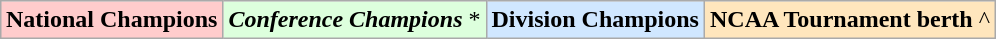<table class="wikitable" style="margin: 1em auto;">
<tr>
<td style="background:#FFCCCC;"><strong>National Champions</strong> </td>
<td style="background:#ddffdd;"><strong><em>Conference Champions</em></strong> *</td>
<td style="background:#D0E7FF;"><strong>Division Champions</strong> </td>
<td style="background:#ffe6bd;"><strong>NCAA Tournament berth</strong> ^</td>
</tr>
</table>
